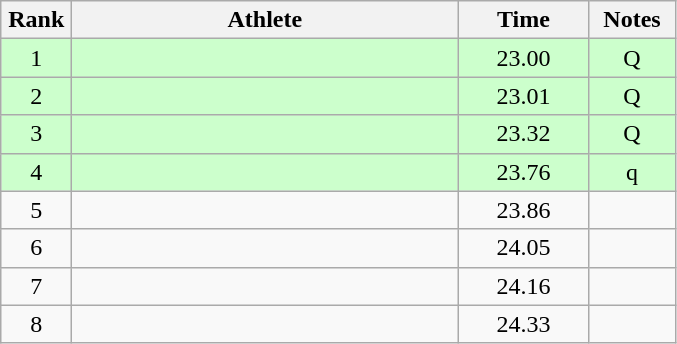<table class="wikitable" style="text-align:center">
<tr>
<th width=40>Rank</th>
<th width=250>Athlete</th>
<th width=80>Time</th>
<th width=50>Notes</th>
</tr>
<tr bgcolor=ccffcc>
<td>1</td>
<td align=left></td>
<td>23.00</td>
<td>Q</td>
</tr>
<tr bgcolor=ccffcc>
<td>2</td>
<td align=left></td>
<td>23.01</td>
<td>Q</td>
</tr>
<tr bgcolor=ccffcc>
<td>3</td>
<td align=left></td>
<td>23.32</td>
<td>Q</td>
</tr>
<tr bgcolor=ccffcc>
<td>4</td>
<td align=left></td>
<td>23.76</td>
<td>q</td>
</tr>
<tr>
<td>5</td>
<td align=left></td>
<td>23.86</td>
<td></td>
</tr>
<tr>
<td>6</td>
<td align=left></td>
<td>24.05</td>
<td></td>
</tr>
<tr>
<td>7</td>
<td align=left></td>
<td>24.16</td>
<td></td>
</tr>
<tr>
<td>8</td>
<td align=left></td>
<td>24.33</td>
<td></td>
</tr>
</table>
